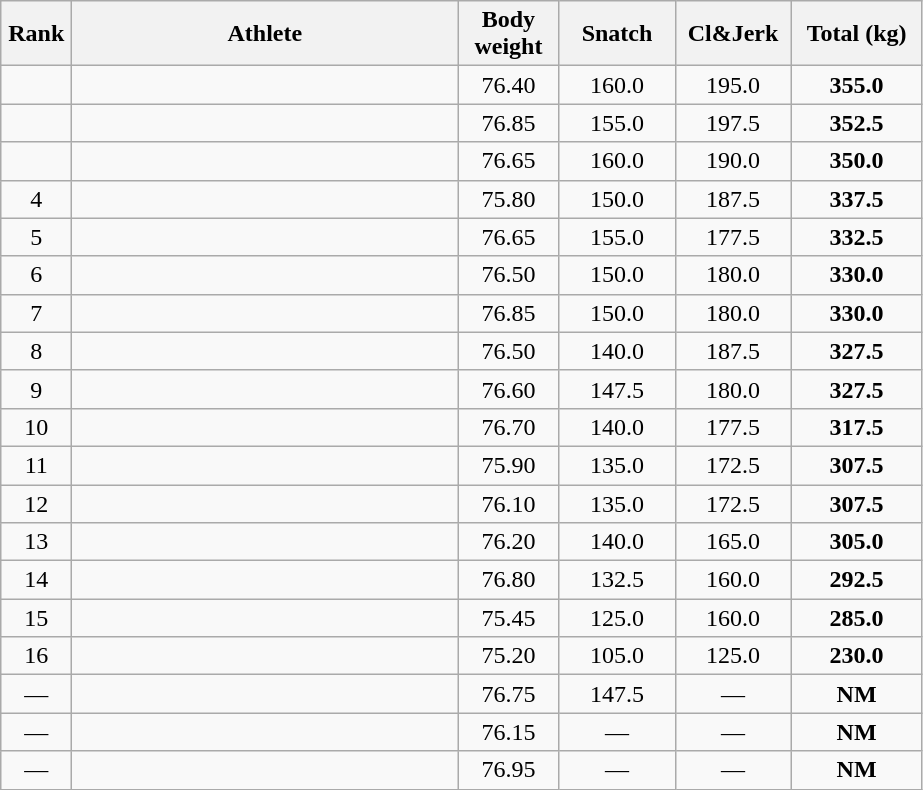<table class = "wikitable" style="text-align:center;">
<tr>
<th width=40>Rank</th>
<th width=250>Athlete</th>
<th width=60>Body weight</th>
<th width=70>Snatch</th>
<th width=70>Cl&Jerk</th>
<th width=80>Total (kg)</th>
</tr>
<tr>
<td></td>
<td align=left></td>
<td>76.40</td>
<td>160.0</td>
<td>195.0</td>
<td><strong>355.0</strong></td>
</tr>
<tr>
<td></td>
<td align=left></td>
<td>76.85</td>
<td>155.0</td>
<td>197.5</td>
<td><strong>352.5</strong></td>
</tr>
<tr>
<td></td>
<td align=left></td>
<td>76.65</td>
<td>160.0</td>
<td>190.0</td>
<td><strong>350.0</strong></td>
</tr>
<tr>
<td>4</td>
<td align=left></td>
<td>75.80</td>
<td>150.0</td>
<td>187.5</td>
<td><strong>337.5</strong></td>
</tr>
<tr>
<td>5</td>
<td align=left></td>
<td>76.65</td>
<td>155.0</td>
<td>177.5</td>
<td><strong>332.5</strong></td>
</tr>
<tr>
<td>6</td>
<td align=left></td>
<td>76.50</td>
<td>150.0</td>
<td>180.0</td>
<td><strong>330.0</strong></td>
</tr>
<tr>
<td>7</td>
<td align=left></td>
<td>76.85</td>
<td>150.0</td>
<td>180.0</td>
<td><strong>330.0</strong></td>
</tr>
<tr>
<td>8</td>
<td align=left></td>
<td>76.50</td>
<td>140.0</td>
<td>187.5</td>
<td><strong>327.5</strong></td>
</tr>
<tr>
<td>9</td>
<td align=left></td>
<td>76.60</td>
<td>147.5</td>
<td>180.0</td>
<td><strong>327.5</strong></td>
</tr>
<tr>
<td>10</td>
<td align=left></td>
<td>76.70</td>
<td>140.0</td>
<td>177.5</td>
<td><strong>317.5</strong></td>
</tr>
<tr>
<td>11</td>
<td align=left></td>
<td>75.90</td>
<td>135.0</td>
<td>172.5</td>
<td><strong>307.5</strong></td>
</tr>
<tr>
<td>12</td>
<td align=left></td>
<td>76.10</td>
<td>135.0</td>
<td>172.5</td>
<td><strong>307.5</strong></td>
</tr>
<tr>
<td>13</td>
<td align=left></td>
<td>76.20</td>
<td>140.0</td>
<td>165.0</td>
<td><strong>305.0</strong></td>
</tr>
<tr>
<td>14</td>
<td align=left></td>
<td>76.80</td>
<td>132.5</td>
<td>160.0</td>
<td><strong>292.5</strong></td>
</tr>
<tr>
<td>15</td>
<td align=left></td>
<td>75.45</td>
<td>125.0</td>
<td>160.0</td>
<td><strong>285.0</strong></td>
</tr>
<tr>
<td>16</td>
<td align=left></td>
<td>75.20</td>
<td>105.0</td>
<td>125.0</td>
<td><strong>230.0</strong></td>
</tr>
<tr>
<td>—</td>
<td align=left></td>
<td>76.75</td>
<td>147.5</td>
<td>—</td>
<td><strong>NM</strong></td>
</tr>
<tr>
<td>—</td>
<td align=left></td>
<td>76.15</td>
<td>—</td>
<td>—</td>
<td><strong>NM</strong></td>
</tr>
<tr>
<td>—</td>
<td align=left></td>
<td>76.95</td>
<td>—</td>
<td>—</td>
<td><strong>NM</strong></td>
</tr>
</table>
